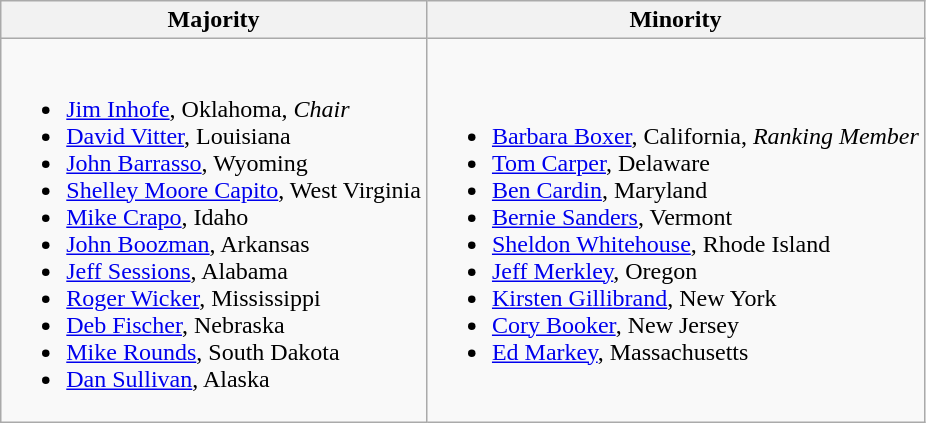<table class=wikitable>
<tr>
<th>Majority</th>
<th>Minority</th>
</tr>
<tr>
<td><br><ul><li><a href='#'>Jim Inhofe</a>, Oklahoma, <em>Chair</em></li><li><a href='#'>David Vitter</a>, Louisiana</li><li><a href='#'>John Barrasso</a>, Wyoming</li><li><a href='#'>Shelley Moore Capito</a>, West Virginia</li><li><a href='#'>Mike Crapo</a>, Idaho</li><li><a href='#'>John Boozman</a>, Arkansas</li><li><a href='#'>Jeff Sessions</a>, Alabama</li><li><a href='#'>Roger Wicker</a>, Mississippi</li><li><a href='#'>Deb Fischer</a>, Nebraska</li><li><a href='#'>Mike Rounds</a>, South Dakota</li><li><a href='#'>Dan Sullivan</a>, Alaska</li></ul></td>
<td><br><ul><li><a href='#'>Barbara Boxer</a>, California, <em>Ranking Member</em></li><li><a href='#'>Tom Carper</a>, Delaware</li><li><a href='#'>Ben Cardin</a>, Maryland</li><li><span><a href='#'>Bernie Sanders</a>, Vermont</span></li><li><a href='#'>Sheldon Whitehouse</a>, Rhode Island</li><li><a href='#'>Jeff Merkley</a>, Oregon</li><li><a href='#'>Kirsten Gillibrand</a>, New York</li><li><a href='#'>Cory Booker</a>, New Jersey</li><li><a href='#'>Ed Markey</a>, Massachusetts</li></ul></td>
</tr>
</table>
